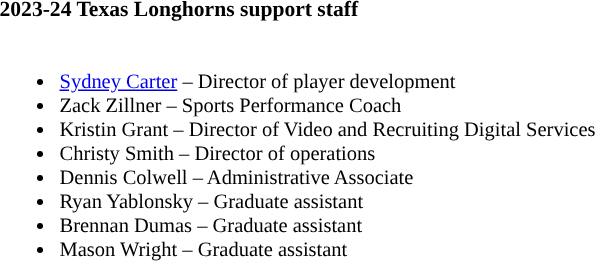<table class="toccolours" style="border-collapse:collapse; font-size:90%;">
<tr>
<td colspan="1"><strong>2023-24 Texas Longhorns support staff</strong></td>
</tr>
<tr>
<td style="text-align: left; font-size: 95%;" valign="top"><br><ul><li><a href='#'>Sydney Carter</a> – Director of player development</li><li>Zack Zillner – Sports Performance Coach</li><li>Kristin Grant – Director of Video and Recruiting Digital Services</li><li>Christy Smith – Director of operations</li><li>Dennis Colwell – Administrative Associate</li><li>Ryan Yablonsky – Graduate assistant</li><li>Brennan Dumas – Graduate assistant</li><li>Mason Wright – Graduate assistant</li></ul></td>
</tr>
</table>
